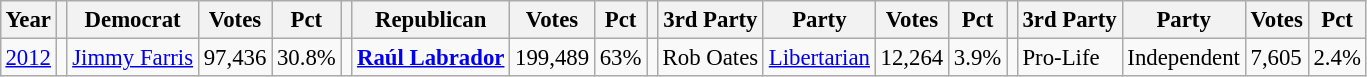<table class="wikitable" style="margin:0.5em ; font-size:95%">
<tr>
<th>Year</th>
<th></th>
<th>Democrat</th>
<th>Votes</th>
<th>Pct</th>
<th></th>
<th>Republican</th>
<th>Votes</th>
<th>Pct</th>
<th></th>
<th>3rd Party</th>
<th>Party</th>
<th>Votes</th>
<th>Pct</th>
<th></th>
<th>3rd Party</th>
<th>Party</th>
<th>Votes</th>
<th>Pct</th>
</tr>
<tr>
<td><a href='#'>2012</a></td>
<td></td>
<td><a href='#'>Jimmy Farris</a></td>
<td>97,436</td>
<td>30.8%</td>
<td></td>
<td><strong><a href='#'>Raúl Labrador</a></strong></td>
<td>199,489</td>
<td>63%</td>
<td></td>
<td>Rob Oates</td>
<td><a href='#'>Libertarian</a></td>
<td>12,264</td>
<td>3.9%</td>
<td></td>
<td>Pro-Life</td>
<td>Independent</td>
<td>7,605</td>
<td>2.4%</td>
</tr>
</table>
